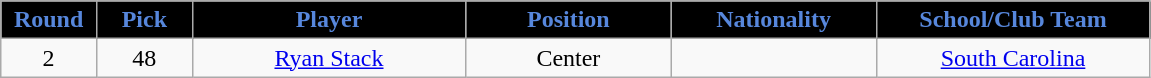<table class="wikitable sortable sortable">
<tr>
<th style="background:#000; color:#5787dc; width:7%;">Round</th>
<th style="background:#000; color:#5787dc; width:7%;">Pick</th>
<th style="background:#000; color:#5787dc; width:20%;">Player</th>
<th style="background:#000; color:#5787dc; width:15%;">Position</th>
<th style="background:#000; color:#5787dc; width:15%;">Nationality</th>
<th style="background:#000; color:#5787dc; width:20%;">School/Club Team</th>
</tr>
<tr style="text-align:center;">
<td>2</td>
<td>48</td>
<td><a href='#'>Ryan Stack</a></td>
<td>Center</td>
<td></td>
<td><a href='#'>South Carolina</a></td>
</tr>
</table>
